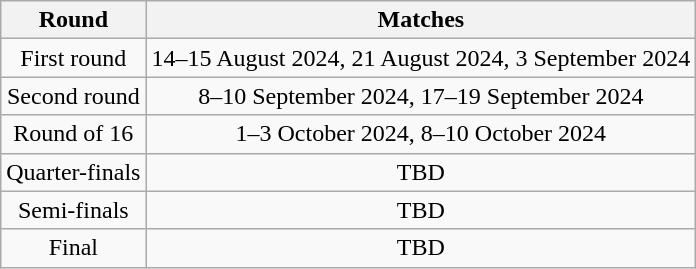<table class=wikitable style="text-align: center">
<tr>
<th>Round</th>
<th>Matches</th>
</tr>
<tr>
<td>First round</td>
<td>14–15 August 2024, 21 August 2024, 3 September 2024</td>
</tr>
<tr>
<td>Second round</td>
<td>8–10 September 2024, 17–19 September 2024</td>
</tr>
<tr>
<td>Round of 16</td>
<td>1–3 October 2024, 8–10 October 2024</td>
</tr>
<tr>
<td>Quarter-finals</td>
<td>TBD</td>
</tr>
<tr>
<td>Semi-finals</td>
<td>TBD</td>
</tr>
<tr>
<td>Final</td>
<td>TBD</td>
</tr>
</table>
